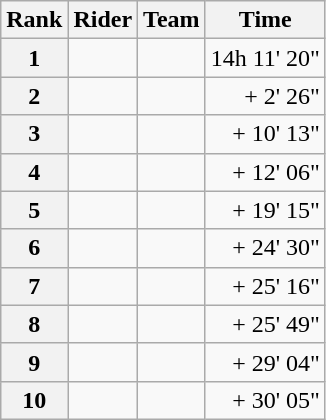<table class="wikitable" margin-bottom:0;">
<tr>
<th scope="col">Rank</th>
<th scope="col">Rider</th>
<th scope="col">Team</th>
<th scope="col">Time</th>
</tr>
<tr>
<th scope="row">1</th>
<td> </td>
<td></td>
<td align="right">14h 11' 20"</td>
</tr>
<tr>
<th scope="row">2</th>
<td></td>
<td></td>
<td align="right">+ 2' 26"</td>
</tr>
<tr>
<th scope="row">3</th>
<td></td>
<td></td>
<td align="right">+ 10' 13"</td>
</tr>
<tr>
<th scope="row">4</th>
<td></td>
<td></td>
<td align="right">+ 12' 06"</td>
</tr>
<tr>
<th scope="row">5</th>
<td></td>
<td></td>
<td align="right">+ 19' 15"</td>
</tr>
<tr>
<th scope="row">6</th>
<td></td>
<td></td>
<td align="right">+ 24' 30"</td>
</tr>
<tr>
<th scope="row">7</th>
<td></td>
<td></td>
<td align="right">+ 25' 16"</td>
</tr>
<tr>
<th scope="row">8</th>
<td></td>
<td></td>
<td align="right">+ 25' 49"</td>
</tr>
<tr>
<th scope="row">9</th>
<td></td>
<td></td>
<td align="right">+ 29' 04"</td>
</tr>
<tr>
<th scope="row">10</th>
<td></td>
<td></td>
<td align="right">+ 30' 05"</td>
</tr>
</table>
